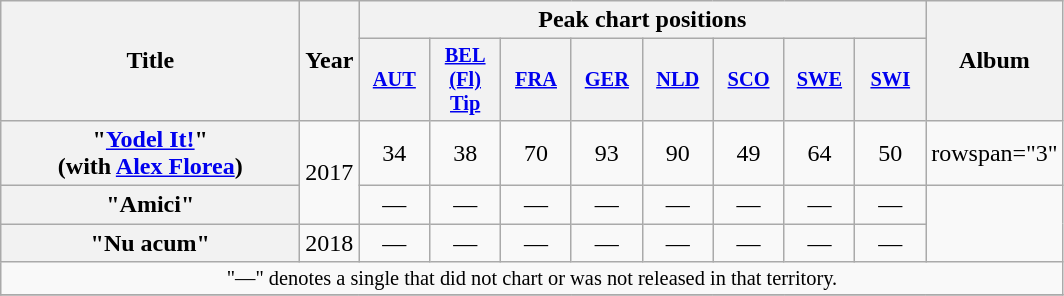<table class="wikitable plainrowheaders" style="text-align:center;">
<tr>
<th scope="col" rowspan="2" style="width:12em;">Title</th>
<th scope="col" rowspan="2" style="width:1em;">Year</th>
<th scope="col" colspan="8">Peak chart positions</th>
<th scope="col" rowspan="2">Album</th>
</tr>
<tr>
<th scope="col" style="width:3em;font-size:85%;"><a href='#'>AUT</a><br></th>
<th scope="col" style="width:3em;font-size:85%;"><a href='#'>BEL<br>(Fl)<br>Tip</a><br></th>
<th scope="col" style="width:3em;font-size:85%;"><a href='#'>FRA</a><br></th>
<th scope="col" style="width:3em;font-size:85%;"><a href='#'>GER</a><br></th>
<th scope="col" style="width:3em;font-size:85%;"><a href='#'>NLD</a><br></th>
<th scope="col" style="width:3em;font-size:85%;"><a href='#'>SCO</a><br></th>
<th scope="col" style="width:3em;font-size:85%;"><a href='#'>SWE</a><br></th>
<th scope="col" style="width:3em;font-size:85%;"><a href='#'>SWI</a><br></th>
</tr>
<tr>
<th scope="row">"<a href='#'>Yodel It!</a>"<br><span>(with <a href='#'>Alex Florea</a>)</span></th>
<td rowspan="2">2017</td>
<td>34</td>
<td>38</td>
<td>70</td>
<td>93</td>
<td>90</td>
<td>49</td>
<td>64</td>
<td>50</td>
<td>rowspan="3" </td>
</tr>
<tr>
<th scope="row">"Amici"</th>
<td>—</td>
<td>—</td>
<td>—</td>
<td>—</td>
<td>—</td>
<td>—</td>
<td>—</td>
<td>—</td>
</tr>
<tr>
<th scope="row">"Nu acum"</th>
<td rowspan="1">2018</td>
<td>—</td>
<td>—</td>
<td>—</td>
<td>—</td>
<td>—</td>
<td>—</td>
<td>—</td>
<td>—</td>
</tr>
<tr>
<td colspan="20" style="font-size:85%">"—" denotes a single that did not chart or was not released in that territory.</td>
</tr>
<tr>
</tr>
</table>
